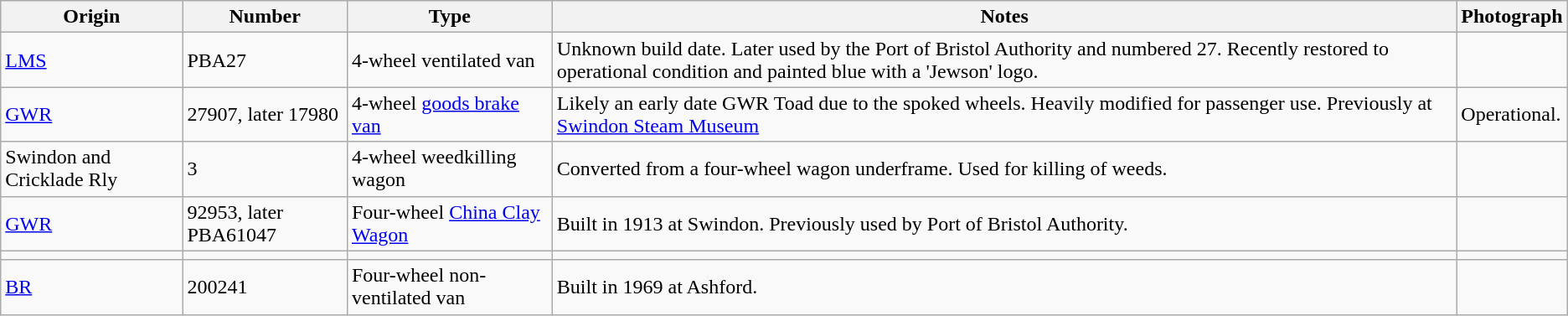<table class="wikitable">
<tr>
<th>Origin</th>
<th>Number</th>
<th>Type</th>
<th>Notes</th>
<th>Photograph</th>
</tr>
<tr>
<td><a href='#'>LMS</a></td>
<td>PBA27</td>
<td>4-wheel ventilated van</td>
<td>Unknown build date. Later used by the Port of Bristol Authority and numbered 27. Recently restored to operational condition and painted blue with a 'Jewson' logo.</td>
<td></td>
</tr>
<tr>
<td><a href='#'>GWR</a></td>
<td>27907, later 17980</td>
<td>4-wheel <a href='#'>goods brake van</a></td>
<td>Likely an early date GWR Toad due to the spoked wheels. Heavily modified for passenger use. Previously at <a href='#'>Swindon Steam Museum</a></td>
<td> Operational.</td>
</tr>
<tr>
<td>Swindon and Cricklade Rly</td>
<td>3</td>
<td>4-wheel weedkilling wagon</td>
<td>Converted from a four-wheel wagon underframe. Used for killing of weeds.</td>
<td></td>
</tr>
<tr>
<td><a href='#'>GWR</a></td>
<td>92953, later PBA61047</td>
<td>Four-wheel <a href='#'>China Clay Wagon</a></td>
<td>Built in 1913 at Swindon. Previously used by Port of Bristol Authority.</td>
<td></td>
</tr>
<tr>
<td></td>
<td></td>
<td></td>
<td></td>
<td></td>
</tr>
<tr>
<td><a href='#'>BR</a></td>
<td>200241</td>
<td>Four-wheel non-ventilated van</td>
<td>Built in 1969 at Ashford.</td>
<td></td>
</tr>
</table>
